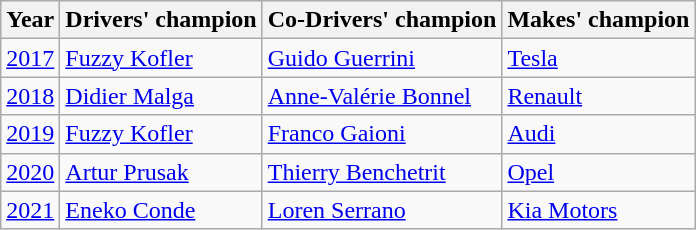<table class="wikitable">
<tr>
<th>Year</th>
<th>Drivers' champion</th>
<th>Co-Drivers' champion</th>
<th>Makes' champion</th>
</tr>
<tr>
<td><a href='#'>2017</a></td>
<td> <a href='#'>Fuzzy Kofler</a></td>
<td> <a href='#'>Guido Guerrini</a></td>
<td> <a href='#'>Tesla</a></td>
</tr>
<tr>
<td><a href='#'>2018</a></td>
<td> <a href='#'>Didier Malga</a></td>
<td> <a href='#'>Anne-Valérie Bonnel</a></td>
<td> <a href='#'>Renault</a></td>
</tr>
<tr>
<td><a href='#'>2019</a></td>
<td> <a href='#'>Fuzzy Kofler</a></td>
<td> <a href='#'>Franco Gaioni</a></td>
<td> <a href='#'>Audi</a></td>
</tr>
<tr>
<td><a href='#'>2020</a></td>
<td> <a href='#'>Artur Prusak</a></td>
<td> <a href='#'>Thierry Benchetrit</a></td>
<td> <a href='#'>Opel</a></td>
</tr>
<tr>
<td><a href='#'>2021</a></td>
<td> <a href='#'>Eneko Conde</a></td>
<td> <a href='#'>Loren Serrano</a></td>
<td> <a href='#'>Kia Motors</a></td>
</tr>
</table>
